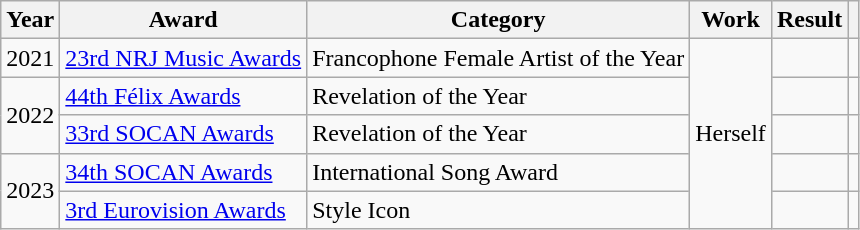<table class="wikitable">
<tr>
<th scope="col">Year</th>
<th scope="col">Award</th>
<th scope="col">Category</th>
<th scope="col">Work</th>
<th scope="col">Result</th>
<th scope="col" class="unsortable"></th>
</tr>
<tr>
<td>2021</td>
<td><a href='#'>23rd NRJ Music Awards</a></td>
<td>Francophone Female Artist of the Year</td>
<td rowspan="5">Herself</td>
<td></td>
<td align="center"></td>
</tr>
<tr>
<td rowspan="2">2022</td>
<td><a href='#'>44th Félix Awards</a></td>
<td>Revelation of the Year</td>
<td></td>
<td align="center"></td>
</tr>
<tr>
<td><a href='#'>33rd SOCAN Awards</a></td>
<td>Revelation of the Year</td>
<td></td>
<td align="center"></td>
</tr>
<tr>
<td rowspan="2">2023</td>
<td><a href='#'>34th SOCAN Awards</a></td>
<td>International Song Award</td>
<td></td>
<td align="center"></td>
</tr>
<tr>
<td><a href='#'>3rd Eurovision Awards</a></td>
<td>Style Icon</td>
<td></td>
<td align="center"></td>
</tr>
</table>
